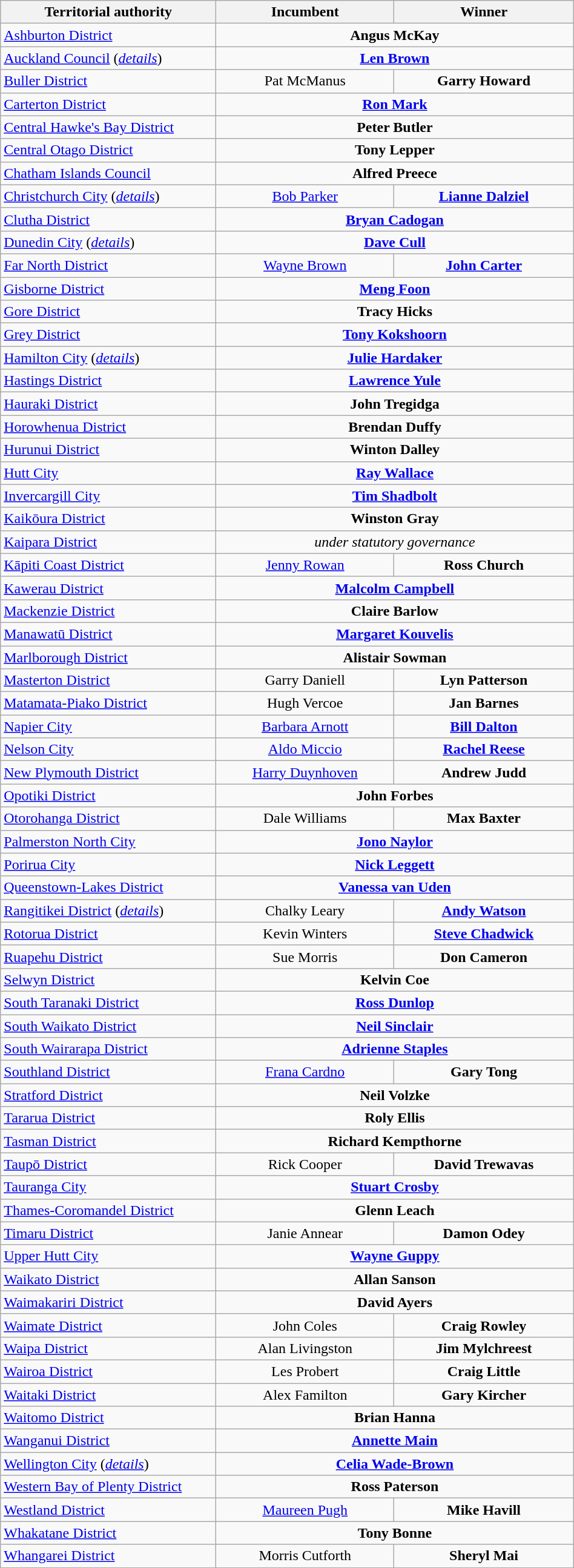<table class="wikitable" style="width:50%;">
<tr>
<th style="width:15%;">Territorial authority</th>
<th style="width:12%;">Incumbent</th>
<th width=12%>Winner</th>
</tr>
<tr>
<td><a href='#'>Ashburton District</a></td>
<td colspan="2" style="text-align:center;"><strong>Angus McKay</strong></td>
</tr>
<tr>
<td><a href='#'>Auckland Council</a> (<em><a href='#'>details</a></em>)</td>
<td colspan="2" style="text-align:center;"><strong><a href='#'>Len Brown</a></strong></td>
</tr>
<tr>
<td><a href='#'>Buller District</a></td>
<td align=center>Pat McManus</td>
<td style="text-align:center;"><strong>Garry Howard</strong></td>
</tr>
<tr>
<td><a href='#'>Carterton District</a></td>
<td colspan="2" style="text-align:center;"><strong><a href='#'>Ron Mark</a></strong></td>
</tr>
<tr>
<td><a href='#'>Central Hawke's Bay District</a></td>
<td colspan="2" style="text-align:center;"><strong>Peter Butler</strong></td>
</tr>
<tr>
<td><a href='#'>Central Otago District</a></td>
<td colspan="2" style="text-align:center;"><strong>Tony Lepper</strong></td>
</tr>
<tr>
<td><a href='#'>Chatham Islands Council</a></td>
<td colspan="2" style="text-align:center;"><strong>Alfred Preece</strong></td>
</tr>
<tr>
<td><a href='#'>Christchurch City</a> (<em><a href='#'>details</a></em>)</td>
<td align=center><a href='#'>Bob Parker</a></td>
<td align=center><strong><a href='#'>Lianne Dalziel</a></strong></td>
</tr>
<tr>
<td><a href='#'>Clutha District</a></td>
<td colspan="2" style="text-align:center;"><strong><a href='#'>Bryan Cadogan</a></strong></td>
</tr>
<tr>
<td><a href='#'>Dunedin City</a> (<em><a href='#'>details</a></em>)</td>
<td colspan="2" style="text-align:center;"><strong><a href='#'>Dave Cull</a></strong></td>
</tr>
<tr>
<td><a href='#'>Far North District</a></td>
<td align=center><a href='#'>Wayne Brown</a></td>
<td align=center><strong><a href='#'>John Carter</a></strong></td>
</tr>
<tr>
<td><a href='#'>Gisborne District</a></td>
<td colspan="2" style="text-align:center;"><strong><a href='#'>Meng Foon</a></strong></td>
</tr>
<tr>
<td><a href='#'>Gore District</a></td>
<td colspan="2" style="text-align:center;"><strong>Tracy Hicks</strong></td>
</tr>
<tr>
<td><a href='#'>Grey District</a></td>
<td colspan="2" style="text-align:center;"><strong><a href='#'>Tony Kokshoorn</a></strong></td>
</tr>
<tr>
<td><a href='#'>Hamilton City</a> (<em><a href='#'>details</a></em>)</td>
<td colspan="2" style="text-align:center;"><strong><a href='#'>Julie Hardaker</a></strong></td>
</tr>
<tr>
<td><a href='#'>Hastings District</a></td>
<td colspan="2" style="text-align:center;"><strong><a href='#'>Lawrence Yule</a></strong></td>
</tr>
<tr>
<td><a href='#'>Hauraki District</a></td>
<td colspan="2" style="text-align:center;"><strong>John Tregidga</strong></td>
</tr>
<tr>
<td><a href='#'>Horowhenua District</a></td>
<td colspan="2" style="text-align:center;"><strong>Brendan Duffy</strong></td>
</tr>
<tr>
<td><a href='#'>Hurunui District</a></td>
<td colspan="2" style="text-align:center;"><strong>Winton Dalley</strong></td>
</tr>
<tr>
<td><a href='#'>Hutt City</a></td>
<td colspan="2" style="text-align:center;"><strong><a href='#'>Ray Wallace</a></strong></td>
</tr>
<tr>
<td><a href='#'>Invercargill City</a></td>
<td colspan="2" style="text-align:center;"><strong><a href='#'>Tim Shadbolt</a></strong></td>
</tr>
<tr>
<td><a href='#'>Kaikōura District</a></td>
<td colspan="2" style="text-align:center;"><strong>Winston Gray</strong></td>
</tr>
<tr>
<td><a href='#'>Kaipara District</a></td>
<td colspan="2" style="text-align:center;"><em>under statutory governance</em></td>
</tr>
<tr>
<td><a href='#'>Kāpiti Coast District</a></td>
<td style="text-align:center;"><a href='#'>Jenny Rowan</a></td>
<td style="text-align:center;"><strong>Ross Church</strong></td>
</tr>
<tr>
<td><a href='#'>Kawerau District</a></td>
<td colspan="2" style="text-align:center;"><strong><a href='#'>Malcolm Campbell</a></strong></td>
</tr>
<tr>
<td><a href='#'>Mackenzie District</a></td>
<td colspan="2" style="text-align:center;"><strong>Claire Barlow</strong></td>
</tr>
<tr>
<td><a href='#'>Manawatū District</a></td>
<td colspan="2" style="text-align:center;"><strong><a href='#'>Margaret Kouvelis</a></strong></td>
</tr>
<tr>
<td><a href='#'>Marlborough District</a></td>
<td colspan="2" style="text-align:center;"><strong>Alistair Sowman</strong></td>
</tr>
<tr>
<td><a href='#'>Masterton District</a></td>
<td align=center>Garry Daniell</td>
<td align=center><strong>Lyn Patterson</strong></td>
</tr>
<tr>
<td><a href='#'>Matamata-Piako District</a></td>
<td align=center>Hugh Vercoe</td>
<td align=center><strong>Jan Barnes</strong></td>
</tr>
<tr>
<td><a href='#'>Napier City</a></td>
<td align=center><a href='#'>Barbara Arnott</a></td>
<td align=center><strong><a href='#'>Bill Dalton</a></strong></td>
</tr>
<tr>
<td><a href='#'>Nelson City</a></td>
<td align=center><a href='#'>Aldo Miccio</a></td>
<td align=center><strong><a href='#'>Rachel Reese</a></strong></td>
</tr>
<tr>
<td><a href='#'>New Plymouth District</a></td>
<td align=center><a href='#'>Harry Duynhoven</a></td>
<td align=center><strong>Andrew Judd</strong></td>
</tr>
<tr>
<td><a href='#'>Opotiki District</a></td>
<td colspan="2" style="text-align:center;"><strong>John Forbes</strong></td>
</tr>
<tr>
<td><a href='#'>Otorohanga District</a></td>
<td align=center>Dale Williams</td>
<td align=center><strong>Max Baxter</strong></td>
</tr>
<tr>
<td><a href='#'>Palmerston North City</a></td>
<td colspan="2" style="text-align:center;"><strong><a href='#'>Jono Naylor</a></strong></td>
</tr>
<tr>
<td><a href='#'>Porirua City</a></td>
<td colspan="2" style="text-align:center;"><strong><a href='#'>Nick Leggett</a></strong></td>
</tr>
<tr>
<td><a href='#'>Queenstown-Lakes District</a></td>
<td colspan="2" style="text-align:center;"><strong><a href='#'>Vanessa van Uden</a></strong></td>
</tr>
<tr>
<td><a href='#'>Rangitikei District</a> (<a href='#'><em>details</em></a>)</td>
<td align=center>Chalky Leary</td>
<td align=center><strong><a href='#'>Andy Watson</a></strong></td>
</tr>
<tr>
<td><a href='#'>Rotorua District</a></td>
<td align=center>Kevin Winters</td>
<td align=center><strong><a href='#'>Steve Chadwick</a></strong></td>
</tr>
<tr>
<td><a href='#'>Ruapehu District</a></td>
<td align=center>Sue Morris</td>
<td align=center><strong>Don Cameron</strong></td>
</tr>
<tr>
<td><a href='#'>Selwyn District</a></td>
<td colspan="2" style="text-align:center;"><strong>Kelvin Coe</strong></td>
</tr>
<tr>
<td><a href='#'>South Taranaki District</a></td>
<td colspan="2" style="text-align:center;"><strong><a href='#'>Ross Dunlop</a></strong></td>
</tr>
<tr>
<td><a href='#'>South Waikato District</a></td>
<td colspan="2" style="text-align:center;"><strong><a href='#'>Neil Sinclair</a></strong></td>
</tr>
<tr>
<td><a href='#'>South Wairarapa District</a></td>
<td colspan="2" style="text-align:center;"><strong><a href='#'>Adrienne Staples</a></strong></td>
</tr>
<tr>
<td><a href='#'>Southland District</a></td>
<td align=center><a href='#'>Frana Cardno</a></td>
<td style="text-align:center;"><strong>Gary Tong</strong></td>
</tr>
<tr>
<td><a href='#'>Stratford District</a></td>
<td colspan="2" style="text-align:center;"><strong>Neil Volzke</strong></td>
</tr>
<tr>
<td><a href='#'>Tararua District</a></td>
<td colspan="2" style="text-align:center;"><strong>Roly Ellis</strong></td>
</tr>
<tr>
<td><a href='#'>Tasman District</a></td>
<td colspan="2" style="text-align:center;"><strong>Richard Kempthorne</strong></td>
</tr>
<tr>
<td><a href='#'>Taupō District</a></td>
<td align=center>Rick Cooper</td>
<td style="text-align:center;"><strong>David Trewavas</strong></td>
</tr>
<tr>
<td><a href='#'>Tauranga City</a></td>
<td colspan="2" style="text-align:center;"><strong><a href='#'>Stuart Crosby</a></strong></td>
</tr>
<tr>
<td><a href='#'>Thames-Coromandel District</a></td>
<td colspan="2" style="text-align:center;"><strong>Glenn Leach</strong></td>
</tr>
<tr>
<td><a href='#'>Timaru District</a></td>
<td align=center>Janie Annear</td>
<td style="text-align:center;"><strong>Damon Odey</strong></td>
</tr>
<tr>
<td><a href='#'>Upper Hutt City</a></td>
<td colspan="2" style="text-align:center;"><strong><a href='#'>Wayne Guppy</a></strong></td>
</tr>
<tr>
<td><a href='#'>Waikato District</a></td>
<td colspan="2" style="text-align:center;"><strong>Allan Sanson</strong></td>
</tr>
<tr>
<td><a href='#'>Waimakariri District</a></td>
<td colspan="2" style="text-align:center;"><strong>David Ayers</strong></td>
</tr>
<tr>
<td><a href='#'>Waimate District</a></td>
<td align=center>John Coles</td>
<td style="text-align:center;"><strong>Craig Rowley</strong></td>
</tr>
<tr>
<td><a href='#'>Waipa District</a></td>
<td align=center>Alan Livingston</td>
<td align=center><strong>Jim Mylchreest</strong></td>
</tr>
<tr>
<td><a href='#'>Wairoa District</a></td>
<td align=center>Les Probert</td>
<td align=center><strong>Craig Little</strong></td>
</tr>
<tr>
<td><a href='#'>Waitaki District</a></td>
<td align=center>Alex Familton</td>
<td align=center><strong>Gary Kircher</strong></td>
</tr>
<tr>
<td><a href='#'>Waitomo District</a></td>
<td colspan="2" style="text-align:center;"><strong>Brian Hanna</strong></td>
</tr>
<tr>
<td><a href='#'>Wanganui District</a></td>
<td colspan="2" style="text-align:center;"><strong><a href='#'>Annette Main</a></strong></td>
</tr>
<tr>
<td><a href='#'>Wellington City</a> (<em><a href='#'>details</a></em>)</td>
<td colspan="2" style="text-align:center;"><strong><a href='#'>Celia Wade-Brown</a></strong></td>
</tr>
<tr>
<td><a href='#'>Western Bay of Plenty District</a></td>
<td colspan="2" style="text-align:center;"><strong>Ross Paterson</strong></td>
</tr>
<tr>
<td><a href='#'>Westland District</a></td>
<td align=center><a href='#'>Maureen Pugh</a></td>
<td align=center><strong>Mike Havill</strong></td>
</tr>
<tr>
<td><a href='#'>Whakatane District</a></td>
<td colspan="2" style="text-align:center;"><strong>Tony Bonne</strong></td>
</tr>
<tr>
<td><a href='#'>Whangarei District</a></td>
<td align=center>Morris Cutforth</td>
<td align=center><strong>Sheryl Mai</strong></td>
</tr>
</table>
